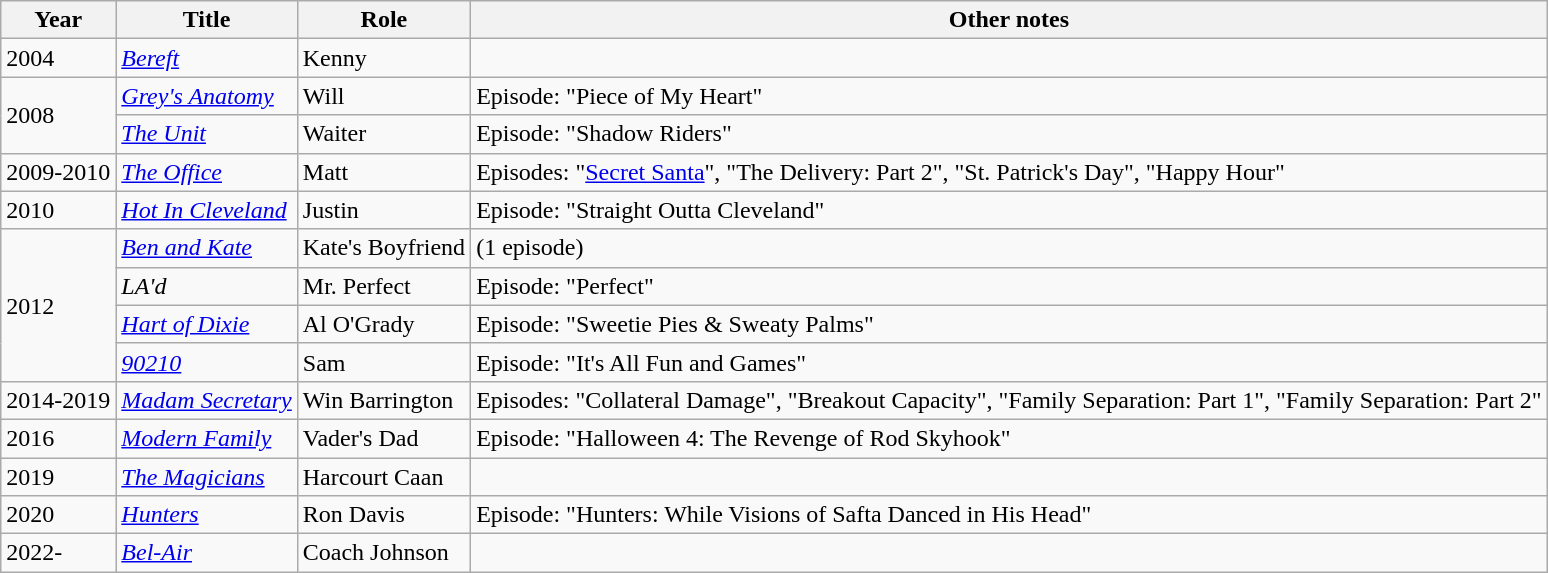<table class="wikitable" style="font-size: 100%;">
<tr>
<th>Year</th>
<th>Title</th>
<th>Role</th>
<th>Other notes</th>
</tr>
<tr>
<td>2004</td>
<td><em><a href='#'>Bereft</a></em></td>
<td>Kenny</td>
<td></td>
</tr>
<tr>
<td rowspan="2">2008</td>
<td><em><a href='#'>Grey's Anatomy</a></em></td>
<td>Will</td>
<td>Episode: "Piece of My Heart"</td>
</tr>
<tr>
<td><em><a href='#'>The Unit</a></em></td>
<td>Waiter</td>
<td>Episode: "Shadow Riders"</td>
</tr>
<tr>
<td>2009-2010</td>
<td><em><a href='#'>The Office</a></em></td>
<td>Matt</td>
<td>Episodes: "<a href='#'>Secret Santa</a>", "The Delivery: Part 2", "St. Patrick's Day", "Happy Hour"</td>
</tr>
<tr>
<td>2010</td>
<td><em><a href='#'>Hot In Cleveland</a></em></td>
<td>Justin</td>
<td>Episode: "Straight Outta Cleveland"</td>
</tr>
<tr>
<td rowspan="4">2012</td>
<td><em><a href='#'>Ben and Kate</a></em></td>
<td>Kate's Boyfriend</td>
<td>(1 episode)</td>
</tr>
<tr>
<td><em>LA'd</em></td>
<td>Mr. Perfect</td>
<td>Episode: "Perfect"</td>
</tr>
<tr>
<td><em><a href='#'>Hart of Dixie</a></em></td>
<td>Al O'Grady</td>
<td>Episode: "Sweetie Pies & Sweaty Palms"</td>
</tr>
<tr>
<td><em><a href='#'>90210</a></em></td>
<td>Sam</td>
<td>Episode: "It's All Fun and Games"</td>
</tr>
<tr>
<td>2014-2019</td>
<td><em><a href='#'>Madam Secretary</a></em></td>
<td>Win Barrington</td>
<td>Episodes: "Collateral Damage", "Breakout Capacity", "Family Separation: Part 1", "Family Separation: Part 2"</td>
</tr>
<tr>
<td>2016</td>
<td><em><a href='#'>Modern Family</a></em></td>
<td>Vader's Dad</td>
<td>Episode: "Halloween 4: The Revenge of Rod Skyhook"</td>
</tr>
<tr>
<td>2019</td>
<td><em><a href='#'>The Magicians</a></em></td>
<td>Harcourt Caan</td>
<td></td>
</tr>
<tr>
<td>2020</td>
<td><em><a href='#'>Hunters</a></em></td>
<td>Ron Davis</td>
<td>Episode: "Hunters: While Visions of Safta Danced in His Head"</td>
</tr>
<tr>
<td>2022-</td>
<td><em><a href='#'>Bel-Air</a></em></td>
<td>Coach Johnson</td>
</tr>
</table>
